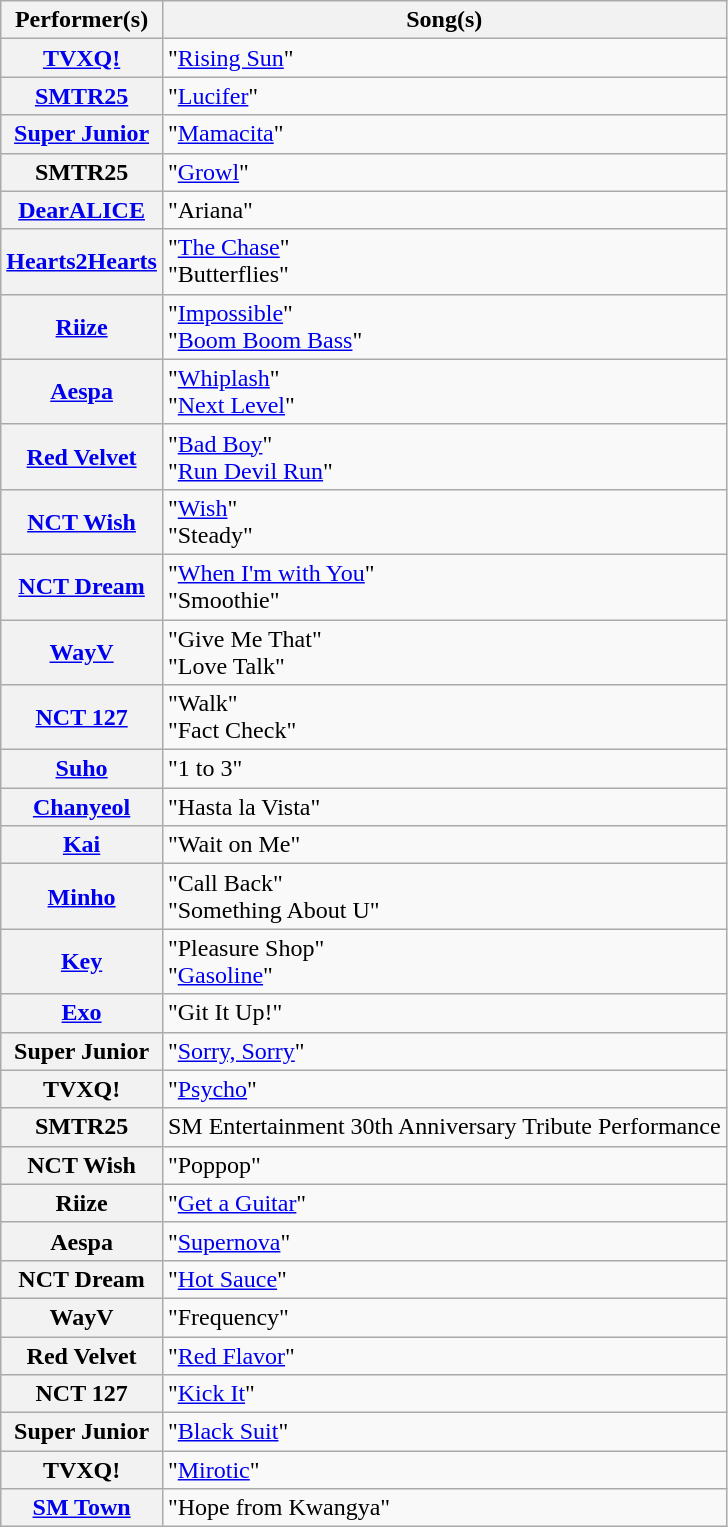<table class="wikitable plainrowheaders">
<tr>
<th>Performer(s)</th>
<th>Song(s)</th>
</tr>
<tr>
<th scope="row"><a href='#'>TVXQ!</a></th>
<td>"<a href='#'>Rising Sun</a>"</td>
</tr>
<tr>
<th scope="row"><a href='#'>SMTR25</a></th>
<td>"<a href='#'>Lucifer</a>"</td>
</tr>
<tr>
<th scope="row"><a href='#'>Super Junior</a></th>
<td>"<a href='#'>Mamacita</a>"</td>
</tr>
<tr>
<th scope="row">SMTR25</th>
<td>"<a href='#'>Growl</a>"</td>
</tr>
<tr>
<th scope="row"><a href='#'>DearALICE</a></th>
<td>"Ariana"</td>
</tr>
<tr>
<th scope="row"><a href='#'>Hearts2Hearts</a></th>
<td>"<a href='#'>The Chase</a>"<br>"Butterflies"</td>
</tr>
<tr>
<th scope="row"><a href='#'>Riize</a></th>
<td>"<a href='#'>Impossible</a>"<br>"<a href='#'>Boom Boom Bass</a>"</td>
</tr>
<tr>
<th scope="row"><a href='#'>Aespa</a></th>
<td>"<a href='#'>Whiplash</a>"<br>"<a href='#'>Next Level</a>"</td>
</tr>
<tr>
<th scope="row"><a href='#'>Red Velvet</a></th>
<td>"<a href='#'>Bad Boy</a>"<br>"<a href='#'>Run Devil Run</a>"</td>
</tr>
<tr>
<th scope="row"><a href='#'>NCT Wish</a></th>
<td>"<a href='#'>Wish</a>"<br>"Steady"</td>
</tr>
<tr>
<th scope="row"><a href='#'>NCT Dream</a></th>
<td>"<a href='#'>When I'm with You</a>"<br>"Smoothie"</td>
</tr>
<tr>
<th scope="row"><a href='#'>WayV</a></th>
<td>"Give Me That"<br>"Love Talk"</td>
</tr>
<tr>
<th scope="row"><a href='#'>NCT 127</a></th>
<td>"Walk"<br>"Fact Check"</td>
</tr>
<tr>
<th scope="row"><a href='#'>Suho</a></th>
<td>"1 to 3"</td>
</tr>
<tr>
<th scope="row"><a href='#'>Chanyeol</a></th>
<td>"Hasta la Vista"</td>
</tr>
<tr>
<th scope="row"><a href='#'>Kai</a></th>
<td>"Wait on Me"</td>
</tr>
<tr>
<th scope="row"><a href='#'>Minho</a></th>
<td>"Call Back"<br>"Something About U"</td>
</tr>
<tr>
<th scope="row"><a href='#'>Key</a></th>
<td>"Pleasure Shop"<br>"<a href='#'>Gasoline</a>"</td>
</tr>
<tr>
<th scope="row"><a href='#'>Exo</a></th>
<td>"Git It Up!"</td>
</tr>
<tr>
<th scope="row">Super Junior</th>
<td>"<a href='#'>Sorry, Sorry</a>"</td>
</tr>
<tr>
<th scope="row">TVXQ!</th>
<td>"<a href='#'>Psycho</a>"</td>
</tr>
<tr>
<th scope="row">SMTR25</th>
<td>SM Entertainment 30th Anniversary Tribute Performance</td>
</tr>
<tr>
<th scope="row">NCT Wish</th>
<td>"Poppop"</td>
</tr>
<tr>
<th scope="row">Riize</th>
<td>"<a href='#'>Get a Guitar</a>"</td>
</tr>
<tr>
<th scope="row">Aespa</th>
<td>"<a href='#'>Supernova</a>"</td>
</tr>
<tr>
<th scope="row">NCT Dream</th>
<td>"<a href='#'>Hot Sauce</a>"</td>
</tr>
<tr>
<th scope="row">WayV</th>
<td>"Frequency"</td>
</tr>
<tr>
<th scope="row">Red Velvet</th>
<td>"<a href='#'>Red Flavor</a>"</td>
</tr>
<tr>
<th scope="row">NCT 127</th>
<td>"<a href='#'>Kick It</a>"</td>
</tr>
<tr>
<th scope="row">Super Junior</th>
<td>"<a href='#'>Black Suit</a>"</td>
</tr>
<tr>
<th scope="row">TVXQ!</th>
<td>"<a href='#'>Mirotic</a>"</td>
</tr>
<tr>
<th scope="row"><a href='#'>SM Town</a></th>
<td>"Hope from Kwangya"</td>
</tr>
</table>
